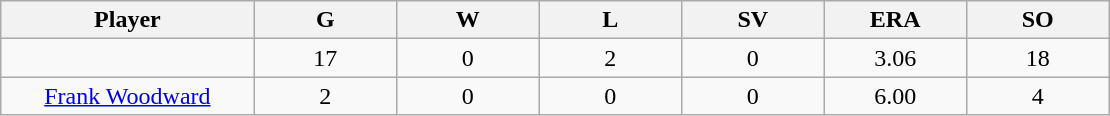<table class="wikitable sortable">
<tr>
<th bgcolor="#DDDDFF" width="16%">Player</th>
<th bgcolor="#DDDDFF" width="9%">G</th>
<th bgcolor="#DDDDFF" width="9%">W</th>
<th bgcolor="#DDDDFF" width="9%">L</th>
<th bgcolor="#DDDDFF" width="9%">SV</th>
<th bgcolor="#DDDDFF" width="9%">ERA</th>
<th bgcolor="#DDDDFF" width="9%">SO</th>
</tr>
<tr align="center">
<td></td>
<td>17</td>
<td>0</td>
<td>2</td>
<td>0</td>
<td>3.06</td>
<td>18</td>
</tr>
<tr align="center">
<td><a href='#'>Frank Woodward</a></td>
<td>2</td>
<td>0</td>
<td>0</td>
<td>0</td>
<td>6.00</td>
<td>4</td>
</tr>
</table>
